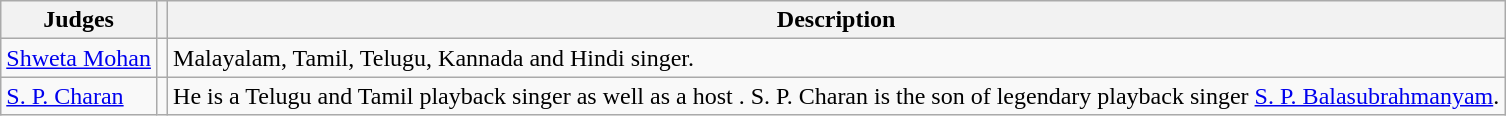<table class="wikitable">
<tr>
<th>Judges</th>
<th></th>
<th>Description</th>
</tr>
<tr>
<td><a href='#'>Shweta Mohan</a></td>
<td></td>
<td>Malayalam, Tamil, Telugu, Kannada and Hindi singer.</td>
</tr>
<tr>
<td><a href='#'>S. P. Charan</a></td>
<td></td>
<td>He is a Telugu and Tamil playback singer as well as a host . S. P. Charan is the son of legendary playback singer <a href='#'>S. P. Balasubrahmanyam</a>.</td>
</tr>
</table>
